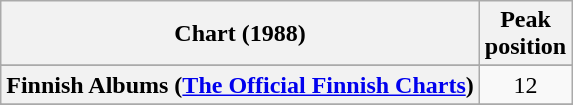<table class="wikitable sortable plainrowheaders" style="text-align:center">
<tr>
<th scope="col">Chart (1988)</th>
<th scope="col">Peak<br> position</th>
</tr>
<tr>
</tr>
<tr>
<th scope="row">Finnish Albums (<a href='#'>The Official Finnish Charts</a>)</th>
<td align="center">12</td>
</tr>
<tr>
</tr>
<tr>
</tr>
<tr>
</tr>
<tr>
</tr>
</table>
